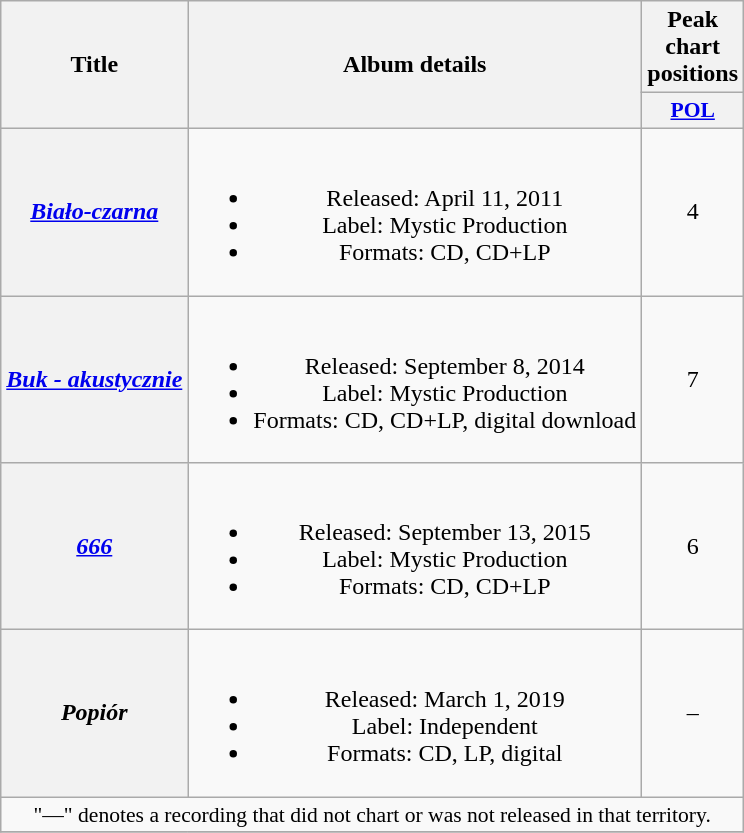<table class="wikitable plainrowheaders" style="text-align:center;">
<tr>
<th scope="col" rowspan="2">Title</th>
<th scope="col" rowspan="2">Album details</th>
<th scope="col" colspan="1">Peak chart positions</th>
</tr>
<tr>
<th scope="col" style="width:3em;font-size:90%;"><a href='#'>POL</a><br></th>
</tr>
<tr>
<th scope="row"><em><a href='#'>Biało-czarna</a></em></th>
<td><br><ul><li>Released: April 11, 2011</li><li>Label: Mystic Production</li><li>Formats: CD, CD+LP</li></ul></td>
<td>4</td>
</tr>
<tr>
<th scope="row"><em><a href='#'>Buk - akustycznie</a></em></th>
<td><br><ul><li>Released: September 8, 2014</li><li>Label: Mystic Production</li><li>Formats: CD, CD+LP, digital download</li></ul></td>
<td>7</td>
</tr>
<tr>
<th scope="row"><em><a href='#'>666</a></em></th>
<td><br><ul><li>Released: September 13, 2015</li><li>Label: Mystic Production</li><li>Formats: CD, CD+LP</li></ul></td>
<td>6</td>
</tr>
<tr>
<th scope="row"><em>Popiór</em></th>
<td><br><ul><li>Released: March 1, 2019</li><li>Label: Independent</li><li>Formats: CD, LP, digital</li></ul></td>
<td>–</td>
</tr>
<tr>
<td colspan="10" style="font-size:90%">"—" denotes a recording that did not chart or was not released in that territory.</td>
</tr>
<tr>
</tr>
</table>
